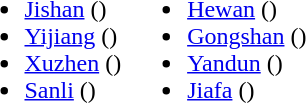<table>
<tr>
<td valign="top"><br><ul><li><a href='#'>Jishan</a> ()</li><li><a href='#'>Yijiang</a> ()</li><li><a href='#'>Xuzhen</a> ()</li><li><a href='#'>Sanli</a> ()</li></ul></td>
<td valign="top"><br><ul><li><a href='#'>Hewan</a> ()</li><li><a href='#'>Gongshan</a> ()</li><li><a href='#'>Yandun</a> ()</li><li><a href='#'>Jiafa</a> ()</li></ul></td>
</tr>
</table>
